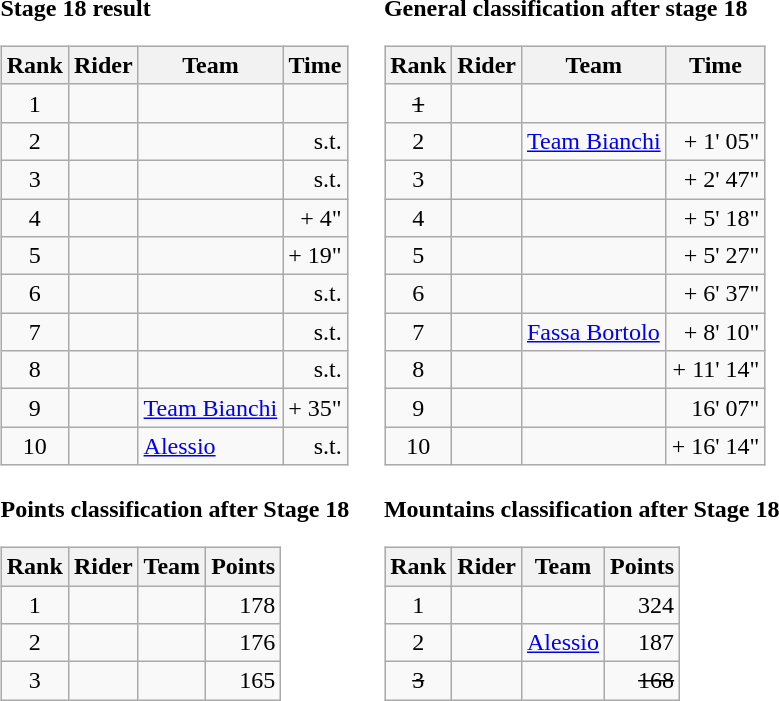<table>
<tr>
<td><strong>Stage 18 result</strong><br><table class="wikitable">
<tr>
<th scope="col">Rank</th>
<th scope="col">Rider</th>
<th scope="col">Team</th>
<th scope="col">Time</th>
</tr>
<tr>
<td style="text-align:center;">1</td>
<td></td>
<td></td>
<td style="text-align:right;"></td>
</tr>
<tr>
<td style="text-align:center;">2</td>
<td></td>
<td></td>
<td align=right>s.t.</td>
</tr>
<tr>
<td style="text-align:center;">3</td>
<td></td>
<td></td>
<td style="text-align:right;">s.t.</td>
</tr>
<tr>
<td style="text-align:center;">4</td>
<td></td>
<td></td>
<td align=right>+ 4"</td>
</tr>
<tr>
<td style="text-align:center;">5</td>
<td></td>
<td></td>
<td align=right>+ 19"</td>
</tr>
<tr>
<td style="text-align:center;">6</td>
<td></td>
<td></td>
<td align=right>s.t.</td>
</tr>
<tr>
<td style="text-align:center;">7</td>
<td></td>
<td></td>
<td align=right>s.t.</td>
</tr>
<tr>
<td style="text-align:center;">8</td>
<td></td>
<td></td>
<td align=right>s.t.</td>
</tr>
<tr>
<td style="text-align:center;">9</td>
<td></td>
<td><a href='#'>Team Bianchi</a></td>
<td align=right>+ 35"</td>
</tr>
<tr>
<td style="text-align:center;">10</td>
<td></td>
<td><a href='#'>Alessio</a></td>
<td align=right>s.t.</td>
</tr>
</table>
</td>
<td></td>
<td><strong>General classification after stage 18</strong><br><table class="wikitable">
<tr>
<th scope="col">Rank</th>
<th scope="col">Rider</th>
<th scope="col">Team</th>
<th scope="col">Time</th>
</tr>
<tr>
<td style="text-align:center;"><del>1</del></td>
<td><del></del></td>
<td><del></del></td>
<td style="text-align:right;"><del></del></td>
</tr>
<tr>
<td style="text-align:center;">2</td>
<td></td>
<td><a href='#'>Team Bianchi</a></td>
<td style="text-align:right;">+ 1' 05"</td>
</tr>
<tr>
<td style="text-align:center;">3</td>
<td></td>
<td></td>
<td align=right>+ 2' 47"</td>
</tr>
<tr>
<td style="text-align:center;">4</td>
<td></td>
<td></td>
<td align=right>+ 5' 18"</td>
</tr>
<tr>
<td style="text-align:center;">5</td>
<td></td>
<td></td>
<td align=right>+ 5' 27"</td>
</tr>
<tr>
<td style="text-align:center;">6</td>
<td></td>
<td></td>
<td align=right>+ 6' 37"</td>
</tr>
<tr>
<td style="text-align:center;">7</td>
<td></td>
<td><a href='#'>Fassa Bortolo</a></td>
<td align=right>+ 8' 10"</td>
</tr>
<tr>
<td style="text-align:center;">8</td>
<td></td>
<td></td>
<td align=right>+ 11' 14"</td>
</tr>
<tr>
<td style="text-align:center;">9</td>
<td></td>
<td></td>
<td align=right>16' 07"</td>
</tr>
<tr>
<td style="text-align:center;">10</td>
<td></td>
<td></td>
<td style="text-align:right;">+ 16' 14"</td>
</tr>
</table>
</td>
</tr>
<tr valign="top">
<td><strong>Points classification after Stage 18</strong><br><table class="wikitable">
<tr>
<th scope="col">Rank</th>
<th scope="col">Rider</th>
<th scope="col">Team</th>
<th scope="col">Points</th>
</tr>
<tr>
<td style="text-align:center;">1</td>
<td> </td>
<td></td>
<td align=right>178</td>
</tr>
<tr>
<td style="text-align:center;">2</td>
<td></td>
<td></td>
<td align=right>176</td>
</tr>
<tr>
<td style="text-align:center;">3</td>
<td></td>
<td></td>
<td align=right>165</td>
</tr>
</table>
</td>
<td></td>
<td><strong>Mountains classification after Stage 18</strong><br><table class="wikitable">
<tr>
<th scope="col">Rank</th>
<th scope="col">Rider</th>
<th scope="col">Team</th>
<th scope="col">Points</th>
</tr>
<tr>
<td style="text-align:center;">1</td>
<td> </td>
<td></td>
<td align=right>324</td>
</tr>
<tr>
<td style="text-align:center;">2</td>
<td></td>
<td><a href='#'>Alessio</a></td>
<td style="text-align:right;">187</td>
</tr>
<tr>
<td style="text-align:center;"><del>3</del></td>
<td><del></del></td>
<td><del></del></td>
<td style="text-align:right;"><del>168</del></td>
</tr>
</table>
</td>
</tr>
</table>
